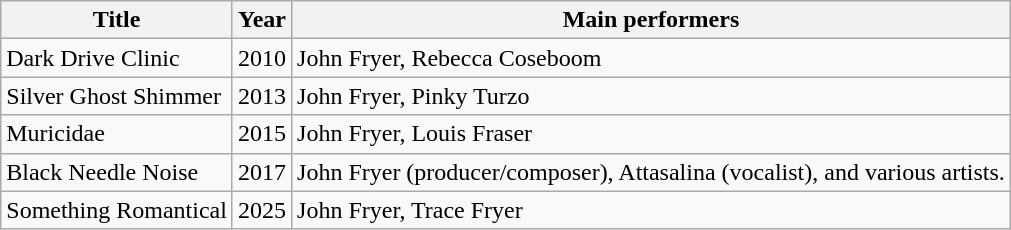<table class="wikitable">
<tr>
<th>Title</th>
<th>Year</th>
<th>Main performers</th>
</tr>
<tr>
<td>Dark Drive Clinic</td>
<td>2010</td>
<td>John Fryer, Rebecca Coseboom</td>
</tr>
<tr>
<td>Silver Ghost Shimmer</td>
<td>2013</td>
<td>John Fryer, Pinky Turzo</td>
</tr>
<tr>
<td>Muricidae</td>
<td>2015</td>
<td>John Fryer, Louis Fraser</td>
</tr>
<tr>
<td>Black Needle Noise</td>
<td>2017</td>
<td>John Fryer (producer/composer), Attasalina (vocalist), and various artists.</td>
</tr>
<tr>
<td>Something Romantical</td>
<td>2025</td>
<td>John Fryer, Trace Fryer</td>
</tr>
</table>
